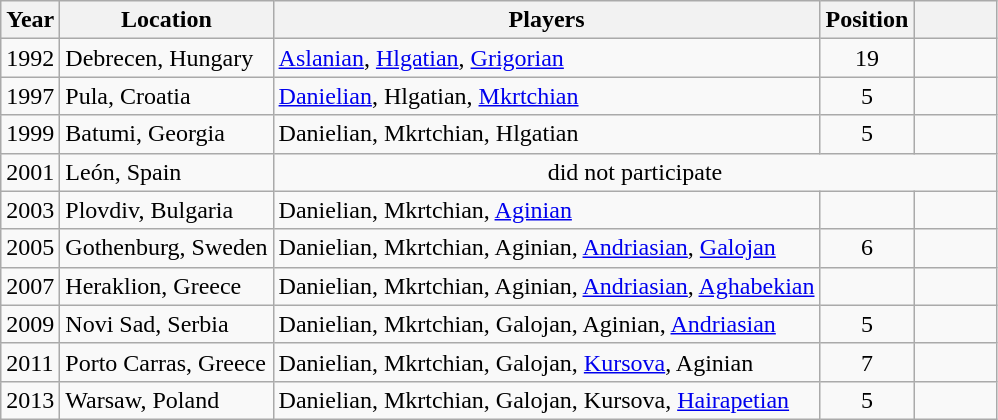<table class="wikitable sortable">
<tr>
<th>Year</th>
<th>Location</th>
<th>Players</th>
<th>Position</th>
<th class="unsortable" style="width:3em"></th>
</tr>
<tr>
<td>1992</td>
<td> Debrecen, Hungary</td>
<td><a href='#'>Aslanian</a>, <a href='#'>Hlgatian</a>, <a href='#'>Grigorian</a></td>
<td align="center">19</td>
<td align="center"></td>
</tr>
<tr>
<td>1997</td>
<td> Pula, Croatia</td>
<td><a href='#'>Danielian</a>, Hlgatian, <a href='#'>Mkrtchian</a></td>
<td align="center">5</td>
<td align="center"></td>
</tr>
<tr>
<td>1999</td>
<td> Batumi, Georgia</td>
<td>Danielian, Mkrtchian, Hlgatian</td>
<td align="center">5</td>
<td align="center"></td>
</tr>
<tr>
<td>2001</td>
<td> León, Spain</td>
<td colspan="3" align="center">did not participate</td>
</tr>
<tr>
<td>2003</td>
<td> Plovdiv, Bulgaria</td>
<td>Danielian, Mkrtchian, <a href='#'>Aginian</a></td>
<td align="center"></td>
<td align="center"></td>
</tr>
<tr>
<td>2005</td>
<td> Gothenburg, Sweden</td>
<td>Danielian, Mkrtchian, Aginian, <a href='#'>Andriasian</a>, <a href='#'>Galojan</a></td>
<td align="center">6</td>
<td align="center"></td>
</tr>
<tr>
<td>2007</td>
<td> Heraklion, Greece</td>
<td>Danielian, Mkrtchian, Aginian, <a href='#'>Andriasian</a>, <a href='#'>Aghabekian</a></td>
<td align="center"></td>
<td align="center"></td>
</tr>
<tr>
<td>2009</td>
<td> Novi Sad, Serbia</td>
<td>Danielian, Mkrtchian, Galojan, Aginian, <a href='#'>Andriasian</a></td>
<td align="center">5</td>
<td align="center"></td>
</tr>
<tr>
<td>2011</td>
<td> Porto Carras, Greece</td>
<td>Danielian, Mkrtchian, Galojan, <a href='#'>Kursova</a>, Aginian</td>
<td align="center">7</td>
<td align="center"></td>
</tr>
<tr>
<td>2013</td>
<td> Warsaw, Poland</td>
<td>Danielian, Mkrtchian, Galojan,  Kursova, <a href='#'>Hairapetian</a></td>
<td align="center">5</td>
<td align="center"></td>
</tr>
</table>
